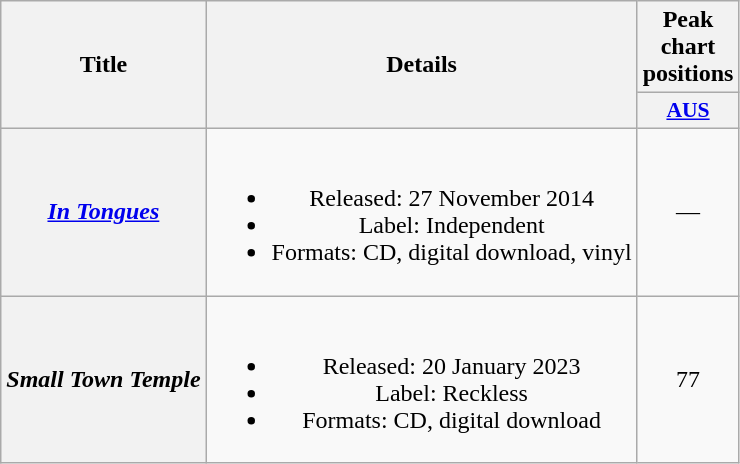<table class="wikitable plainrowheaders" style="text-align:center;" border="1">
<tr>
<th scope="col" rowspan="2">Title</th>
<th scope="col" rowspan="2">Details</th>
<th scope="col" colspan="1">Peak chart positions</th>
</tr>
<tr>
<th scope="col" style="width:3em; font-size:90%"><a href='#'>AUS</a><br></th>
</tr>
<tr>
<th scope="row"><em><a href='#'>In Tongues</a></em></th>
<td><br><ul><li>Released: 27 November 2014</li><li>Label: Independent</li><li>Formats: CD, digital download, vinyl</li></ul></td>
<td>—</td>
</tr>
<tr>
<th scope="row"><em>Small Town Temple</em></th>
<td><br><ul><li>Released: 20 January 2023</li><li>Label: Reckless</li><li>Formats: CD, digital download</li></ul></td>
<td>77</td>
</tr>
</table>
